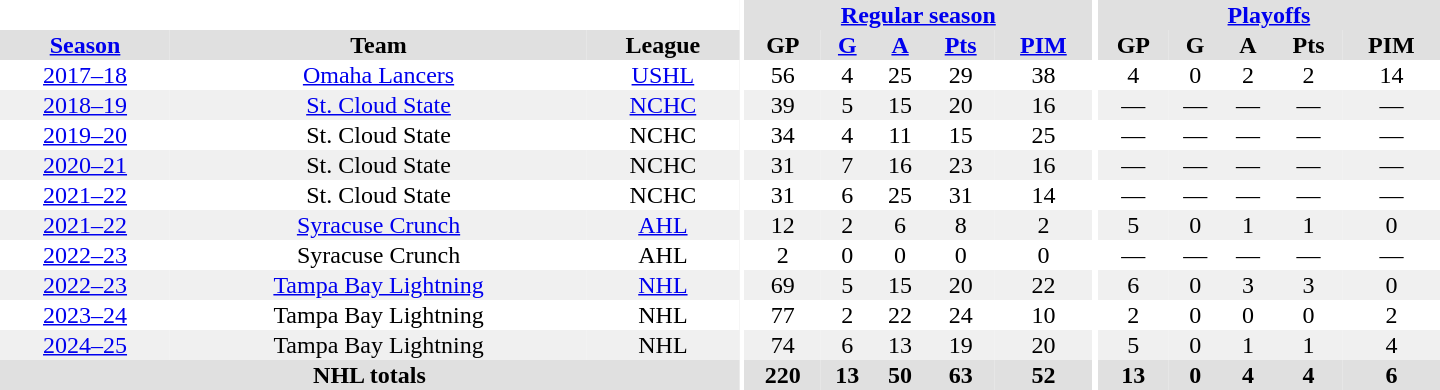<table border="0" cellpadding="1" cellspacing="0" style="text-align:center; width:60em">
<tr bgcolor="#e0e0e0">
<th colspan="3" bgcolor="#ffffff"></th>
<th rowspan="100" bgcolor="#ffffff"></th>
<th colspan="5"><a href='#'>Regular season</a></th>
<th rowspan="100" bgcolor="#ffffff"></th>
<th colspan="5"><a href='#'>Playoffs</a></th>
</tr>
<tr bgcolor="#e0e0e0">
<th><a href='#'>Season</a></th>
<th>Team</th>
<th>League</th>
<th>GP</th>
<th><a href='#'>G</a></th>
<th><a href='#'>A</a></th>
<th><a href='#'>Pts</a></th>
<th><a href='#'>PIM</a></th>
<th>GP</th>
<th>G</th>
<th>A</th>
<th>Pts</th>
<th>PIM</th>
</tr>
<tr>
<td><a href='#'>2017–18</a></td>
<td><a href='#'>Omaha Lancers</a></td>
<td><a href='#'>USHL</a></td>
<td>56</td>
<td>4</td>
<td>25</td>
<td>29</td>
<td>38</td>
<td>4</td>
<td>0</td>
<td>2</td>
<td>2</td>
<td>14</td>
</tr>
<tr bgcolor="f0f0f0">
<td><a href='#'>2018–19</a></td>
<td><a href='#'>St. Cloud State</a></td>
<td><a href='#'>NCHC</a></td>
<td>39</td>
<td>5</td>
<td>15</td>
<td>20</td>
<td>16</td>
<td>—</td>
<td>—</td>
<td>—</td>
<td>—</td>
<td>—</td>
</tr>
<tr>
<td><a href='#'>2019–20</a></td>
<td>St. Cloud State</td>
<td>NCHC</td>
<td>34</td>
<td>4</td>
<td>11</td>
<td>15</td>
<td>25</td>
<td>—</td>
<td>—</td>
<td>—</td>
<td>—</td>
<td>—</td>
</tr>
<tr bgcolor="f0f0f0">
<td><a href='#'>2020–21</a></td>
<td>St. Cloud State</td>
<td>NCHC</td>
<td>31</td>
<td>7</td>
<td>16</td>
<td>23</td>
<td>16</td>
<td>—</td>
<td>—</td>
<td>—</td>
<td>—</td>
<td>—</td>
</tr>
<tr>
<td><a href='#'>2021–22</a></td>
<td>St. Cloud State</td>
<td>NCHC</td>
<td>31</td>
<td>6</td>
<td>25</td>
<td>31</td>
<td>14</td>
<td>—</td>
<td>—</td>
<td>—</td>
<td>—</td>
<td>—</td>
</tr>
<tr bgcolor="f0f0f0">
<td><a href='#'>2021–22</a></td>
<td><a href='#'>Syracuse Crunch</a></td>
<td><a href='#'>AHL</a></td>
<td>12</td>
<td>2</td>
<td>6</td>
<td>8</td>
<td>2</td>
<td>5</td>
<td>0</td>
<td>1</td>
<td>1</td>
<td>0</td>
</tr>
<tr>
<td><a href='#'>2022–23</a></td>
<td>Syracuse Crunch</td>
<td>AHL</td>
<td>2</td>
<td>0</td>
<td>0</td>
<td>0</td>
<td>0</td>
<td>—</td>
<td>—</td>
<td>—</td>
<td>—</td>
<td>—</td>
</tr>
<tr bgcolor="f0f0f0">
<td><a href='#'>2022–23</a></td>
<td><a href='#'>Tampa Bay Lightning</a></td>
<td><a href='#'>NHL</a></td>
<td>69</td>
<td>5</td>
<td>15</td>
<td>20</td>
<td>22</td>
<td>6</td>
<td>0</td>
<td>3</td>
<td>3</td>
<td>0</td>
</tr>
<tr>
<td><a href='#'>2023–24</a></td>
<td>Tampa Bay Lightning</td>
<td>NHL</td>
<td>77</td>
<td>2</td>
<td>22</td>
<td>24</td>
<td>10</td>
<td>2</td>
<td>0</td>
<td>0</td>
<td>0</td>
<td>2</td>
</tr>
<tr bgcolor="f0f0f0">
<td><a href='#'>2024–25</a></td>
<td>Tampa Bay Lightning</td>
<td>NHL</td>
<td>74</td>
<td>6</td>
<td>13</td>
<td>19</td>
<td>20</td>
<td>5</td>
<td>0</td>
<td>1</td>
<td>1</td>
<td>4</td>
</tr>
<tr bgcolor="#e0e0e0">
<th colspan="3">NHL totals</th>
<th>220</th>
<th>13</th>
<th>50</th>
<th>63</th>
<th>52</th>
<th>13</th>
<th>0</th>
<th>4</th>
<th>4</th>
<th>6</th>
</tr>
</table>
